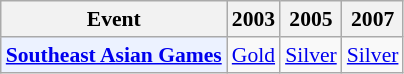<table class="wikitable" style="font-size: 90%; text-align:center">
<tr>
<th>Event</th>
<th>2003</th>
<th>2005</th>
<th>2007</th>
</tr>
<tr>
<td bgcolor="#ECF2FF"; align="left"><strong><a href='#'>Southeast Asian Games</a></strong></td>
<td> <a href='#'>Gold</a></td>
<td> <a href='#'>Silver</a></td>
<td> <a href='#'>Silver</a></td>
</tr>
</table>
